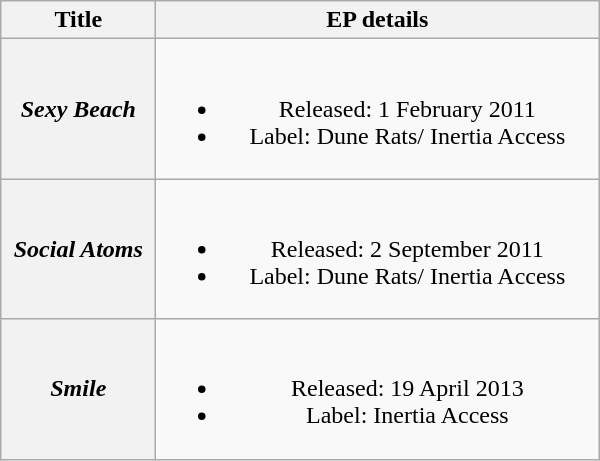<table class="wikitable plainrowheaders" style="text-align:center;">
<tr>
<th scope="col" style="width:6em;">Title</th>
<th scope="col" style="width:18em;">EP details</th>
</tr>
<tr>
<th scope="row"><em>Sexy Beach</em></th>
<td><br><ul><li>Released: 1 February 2011</li><li>Label: Dune Rats/ Inertia Access</li></ul></td>
</tr>
<tr>
<th scope="row"><em>Social Atoms</em></th>
<td><br><ul><li>Released: 2 September 2011</li><li>Label: Dune Rats/ Inertia Access</li></ul></td>
</tr>
<tr>
<th scope="row"><em>Smile</em></th>
<td><br><ul><li>Released: 19 April 2013</li><li>Label: Inertia Access</li></ul></td>
</tr>
</table>
